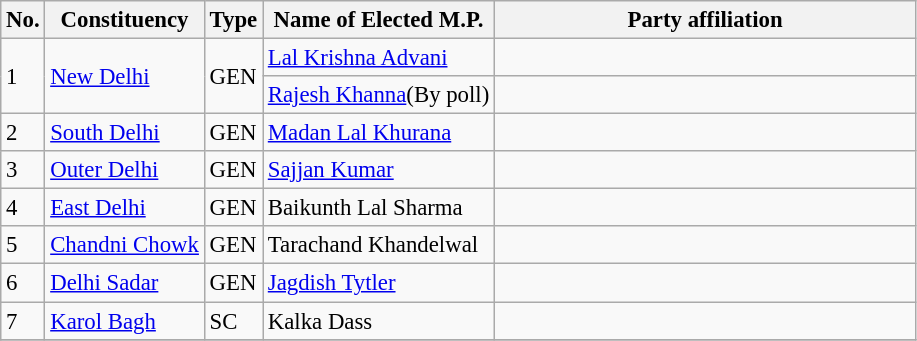<table class="wikitable" style="font-size:95%;">
<tr>
<th>No.</th>
<th>Constituency</th>
<th>Type</th>
<th>Name of Elected M.P.</th>
<th colspan="2" style="width:18em">Party affiliation</th>
</tr>
<tr>
<td rowspan=2>1</td>
<td rowspan=2><a href='#'>New Delhi</a></td>
<td rowspan=2>GEN</td>
<td><a href='#'>Lal Krishna Advani</a></td>
<td></td>
</tr>
<tr>
<td><a href='#'>Rajesh Khanna</a>(By poll)</td>
<td></td>
</tr>
<tr>
<td>2</td>
<td><a href='#'>South Delhi</a></td>
<td>GEN</td>
<td><a href='#'>Madan Lal Khurana</a></td>
<td></td>
</tr>
<tr>
<td>3</td>
<td><a href='#'>Outer Delhi</a></td>
<td>GEN</td>
<td><a href='#'>Sajjan Kumar</a></td>
<td></td>
</tr>
<tr>
<td>4</td>
<td><a href='#'>East Delhi</a></td>
<td>GEN</td>
<td>Baikunth Lal Sharma</td>
<td></td>
</tr>
<tr>
<td>5</td>
<td><a href='#'>Chandni Chowk</a></td>
<td>GEN</td>
<td>Tarachand Khandelwal</td>
</tr>
<tr>
<td>6</td>
<td><a href='#'>Delhi Sadar</a></td>
<td>GEN</td>
<td><a href='#'>Jagdish Tytler</a></td>
<td></td>
</tr>
<tr>
<td>7</td>
<td><a href='#'>Karol Bagh</a></td>
<td>SC</td>
<td>Kalka Dass</td>
<td></td>
</tr>
<tr>
</tr>
</table>
